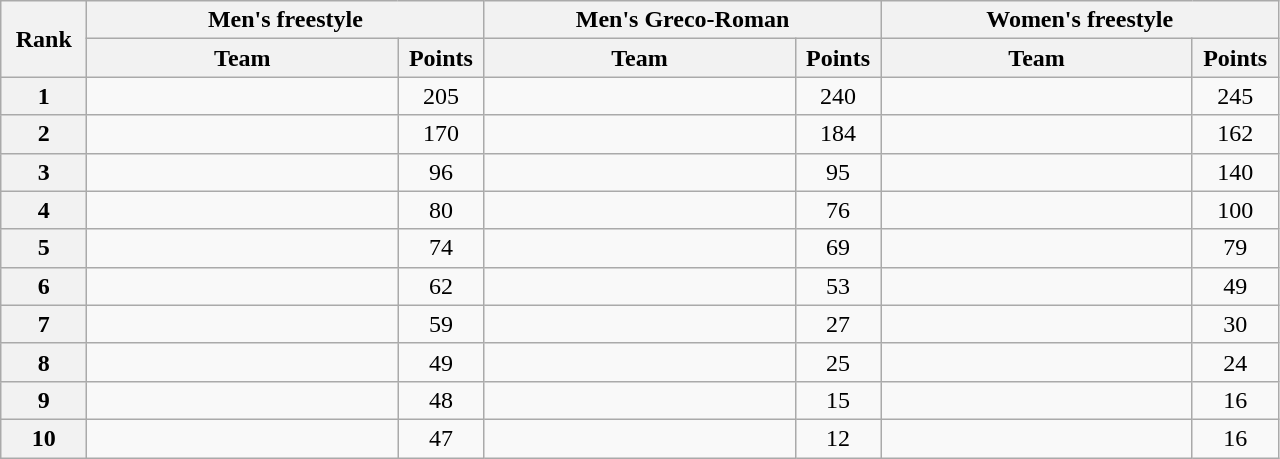<table class="wikitable" style="text-align:center;">
<tr>
<th width=50 rowspan="2">Rank</th>
<th colspan="2">Men's freestyle</th>
<th colspan="2">Men's Greco-Roman</th>
<th colspan="2">Women's freestyle</th>
</tr>
<tr>
<th width=200>Team</th>
<th width=50>Points</th>
<th width=200>Team</th>
<th width=50>Points</th>
<th width=200>Team</th>
<th width=50>Points</th>
</tr>
<tr>
<th>1</th>
<td align=left></td>
<td>205</td>
<td align=left></td>
<td>240</td>
<td align=left></td>
<td>245</td>
</tr>
<tr>
<th>2</th>
<td align=left></td>
<td>170</td>
<td align=left></td>
<td>184</td>
<td align=left></td>
<td>162</td>
</tr>
<tr>
<th>3</th>
<td align=left></td>
<td>96</td>
<td align=left></td>
<td>95</td>
<td align=left></td>
<td>140</td>
</tr>
<tr>
<th>4</th>
<td align=left></td>
<td>80</td>
<td align=left></td>
<td>76</td>
<td align=left></td>
<td>100</td>
</tr>
<tr>
<th>5</th>
<td align=left></td>
<td>74</td>
<td align=left></td>
<td>69</td>
<td align=left></td>
<td>79</td>
</tr>
<tr>
<th>6</th>
<td align=left></td>
<td>62</td>
<td align=left></td>
<td>53</td>
<td align=left></td>
<td>49</td>
</tr>
<tr>
<th>7</th>
<td align=left></td>
<td>59</td>
<td align=left></td>
<td>27</td>
<td align=left></td>
<td>30</td>
</tr>
<tr>
<th>8</th>
<td align=left></td>
<td>49</td>
<td align=left></td>
<td>25</td>
<td align=left></td>
<td>24</td>
</tr>
<tr>
<th>9</th>
<td align=left></td>
<td>48</td>
<td align=left></td>
<td>15</td>
<td align=left></td>
<td>16</td>
</tr>
<tr>
<th>10</th>
<td align=left></td>
<td>47</td>
<td align=left></td>
<td>12</td>
<td align=left></td>
<td>16</td>
</tr>
</table>
